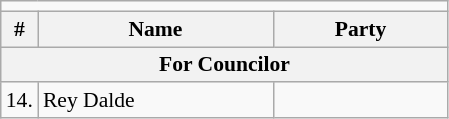<table class=wikitable style="font-size:90%">
<tr>
<td colspan=4 bgcolor=></td>
</tr>
<tr>
<th>#</th>
<th width=150px>Name</th>
<th colspan=2 width=110px>Party</th>
</tr>
<tr>
<th colspan=5>For Councilor</th>
</tr>
<tr>
<td>14.</td>
<td>Rey Dalde</td>
<td></td>
</tr>
</table>
